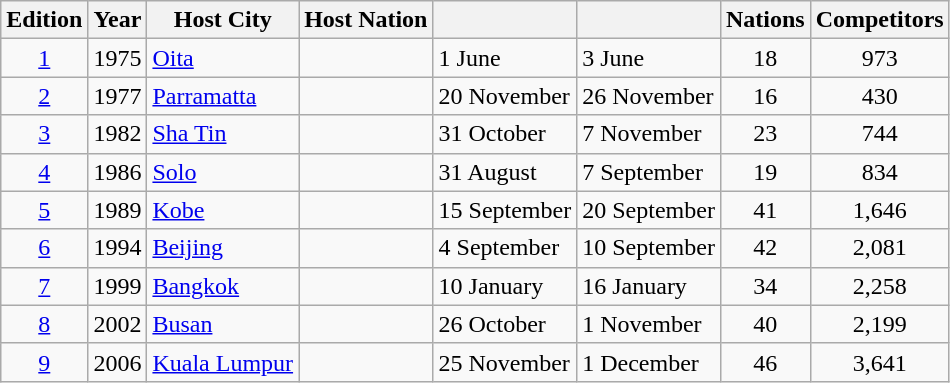<table class="wikitable" style="text-align:center;">
<tr>
<th>Edition</th>
<th>Year</th>
<th>Host City</th>
<th>Host Nation</th>
<th></th>
<th></th>
<th>Nations</th>
<th>Competitors</th>
</tr>
<tr>
<td><a href='#'>1</a></td>
<td>1975</td>
<td align=left><a href='#'>Oita</a></td>
<td align=left></td>
<td align=left>1 June</td>
<td align=left>3 June</td>
<td>18</td>
<td>973</td>
</tr>
<tr>
<td><a href='#'>2</a></td>
<td>1977</td>
<td align=left><a href='#'>Parramatta</a></td>
<td align=left></td>
<td align=left>20 November</td>
<td align=left>26 November</td>
<td>16</td>
<td>430</td>
</tr>
<tr>
<td><a href='#'>3</a></td>
<td>1982</td>
<td align=left><a href='#'>Sha Tin</a></td>
<td align=left></td>
<td align=left>31 October</td>
<td align=left>7 November</td>
<td>23</td>
<td>744</td>
</tr>
<tr>
<td><a href='#'>4</a></td>
<td>1986</td>
<td align=left><a href='#'>Solo</a></td>
<td align=left></td>
<td align=left>31 August</td>
<td align=left>7 September</td>
<td>19</td>
<td>834</td>
</tr>
<tr>
<td><a href='#'>5</a></td>
<td>1989</td>
<td align=left><a href='#'>Kobe</a></td>
<td align=left></td>
<td align=left>15 September</td>
<td align=left>20 September</td>
<td>41</td>
<td>1,646</td>
</tr>
<tr>
<td><a href='#'>6</a></td>
<td>1994</td>
<td align=left><a href='#'>Beijing</a></td>
<td align=left></td>
<td align=left>4 September</td>
<td align=left>10 September</td>
<td>42</td>
<td>2,081</td>
</tr>
<tr>
<td><a href='#'>7</a></td>
<td>1999</td>
<td align=left><a href='#'>Bangkok</a></td>
<td align=left></td>
<td align=left>10 January</td>
<td align=left>16 January</td>
<td>34</td>
<td>2,258</td>
</tr>
<tr>
<td><a href='#'>8</a></td>
<td>2002</td>
<td align=left><a href='#'>Busan</a></td>
<td align=left></td>
<td align=left>26 October</td>
<td align=left>1 November</td>
<td>40</td>
<td>2,199</td>
</tr>
<tr>
<td><a href='#'>9</a></td>
<td>2006</td>
<td align=left><a href='#'>Kuala Lumpur</a></td>
<td align=left></td>
<td align=left>25 November</td>
<td align=left>1 December</td>
<td>46</td>
<td>3,641</td>
</tr>
</table>
